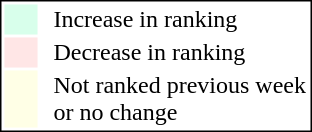<table style="border:1px solid black; float:right;">
<tr>
<td style="background:#D8FFEB; width:20px;"></td>
<td> </td>
<td>Increase in ranking</td>
</tr>
<tr>
<td style="background:#FFE6E6; width:20px;"></td>
<td> </td>
<td>Decrease in ranking</td>
</tr>
<tr>
<td style="background:#FFFFE6; width:20px;"></td>
<td> </td>
<td>Not ranked previous week<br>or no change</td>
</tr>
</table>
